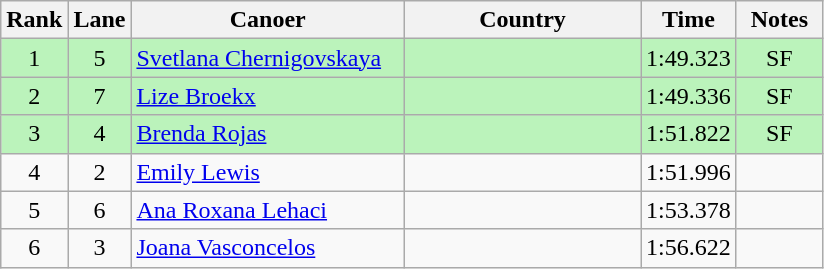<table class="wikitable" style="text-align:center;">
<tr>
<th width=30>Rank</th>
<th width=30>Lane</th>
<th width=175>Canoer</th>
<th width=150>Country</th>
<th width=30>Time</th>
<th width=50>Notes</th>
</tr>
<tr bgcolor="#bbf3bb">
<td>1</td>
<td>5</td>
<td align=left><a href='#'>Svetlana Chernigovskaya</a></td>
<td align=left></td>
<td>1:49.323</td>
<td>SF</td>
</tr>
<tr bgcolor="#bbf3bb">
<td>2</td>
<td>7</td>
<td align=left><a href='#'>Lize Broekx</a></td>
<td align=left></td>
<td>1:49.336</td>
<td>SF</td>
</tr>
<tr bgcolor="#bbf3bb">
<td>3</td>
<td>4</td>
<td align=left><a href='#'>Brenda Rojas</a></td>
<td align=left></td>
<td>1:51.822</td>
<td>SF</td>
</tr>
<tr>
<td>4</td>
<td>2</td>
<td align=left><a href='#'>Emily Lewis</a></td>
<td align=left></td>
<td>1:51.996</td>
<td></td>
</tr>
<tr>
<td>5</td>
<td>6</td>
<td align=left><a href='#'>Ana Roxana Lehaci</a></td>
<td align=left></td>
<td>1:53.378</td>
<td></td>
</tr>
<tr>
<td>6</td>
<td>3</td>
<td align=left><a href='#'>Joana Vasconcelos</a></td>
<td align=left></td>
<td>1:56.622</td>
<td></td>
</tr>
</table>
